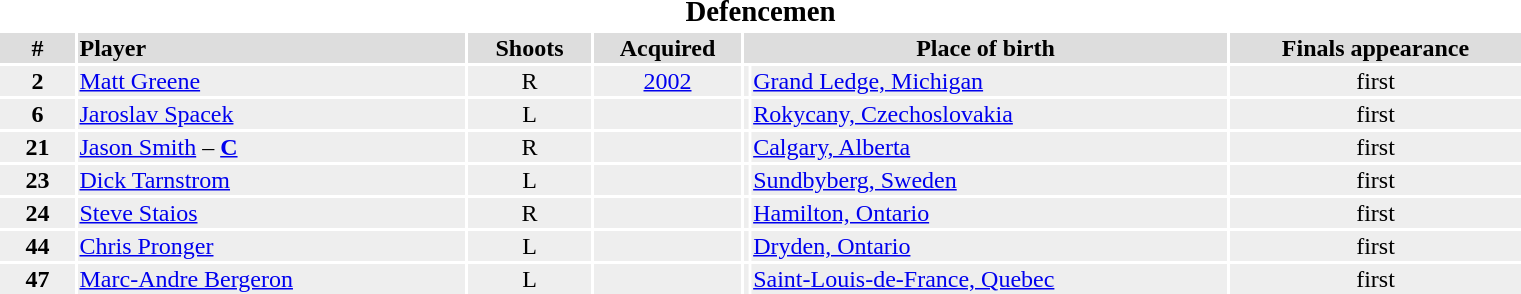<table style="text-align:center;">
<tr>
<th colspan="9"><big>Defencemen</big></th>
</tr>
<tr style="background:#dddddd;">
<th style="width:3em">#</th>
<th style="width:16em; text-align:left">Player</th>
<th style="width:5em">Shoots</th>
<th style="width:6em">Acquired</th>
<th style="width:20em" colspan="2">Place of birth</th>
<th style="width:12em">Finals appearance</th>
</tr>
<tr style="background:#eeeeee;">
<td><strong>2</strong></td>
<td align="left"><a href='#'>Matt Greene</a></td>
<td>R</td>
<td><a href='#'>2002</a></td>
<td></td>
<td align="left"><a href='#'>Grand Ledge, Michigan</a></td>
<td>first</td>
</tr>
<tr style="background:#eeeeee;">
<td><strong>6</strong></td>
<td align="left"><a href='#'>Jaroslav Spacek</a></td>
<td>L</td>
<td></td>
<td></td>
<td align="left"><a href='#'>Rokycany, Czechoslovakia</a></td>
<td>first</td>
</tr>
<tr style="background:#eeeeee;">
<td><strong>21</strong></td>
<td align="left"><a href='#'>Jason Smith</a> – <strong><a href='#'>C</a></strong></td>
<td>R</td>
<td></td>
<td></td>
<td align="left"><a href='#'>Calgary, Alberta</a></td>
<td>first</td>
</tr>
<tr style="background:#eeeeee;">
<td><strong>23</strong></td>
<td align="left"><a href='#'>Dick Tarnstrom</a></td>
<td>L</td>
<td></td>
<td></td>
<td align="left"><a href='#'>Sundbyberg, Sweden</a></td>
<td>first</td>
</tr>
<tr style="background:#eeeeee;">
<td><strong>24</strong></td>
<td align="left"><a href='#'>Steve Staios</a></td>
<td>R</td>
<td></td>
<td></td>
<td align="left"><a href='#'>Hamilton, Ontario</a></td>
<td>first</td>
</tr>
<tr style="background:#eeeeee;">
<td><strong>44</strong></td>
<td align="left"><a href='#'>Chris Pronger</a></td>
<td>L</td>
<td></td>
<td></td>
<td align="left"><a href='#'>Dryden, Ontario</a></td>
<td>first</td>
</tr>
<tr style="background:#eeeeee;">
<td><strong>47</strong></td>
<td align="left"><a href='#'>Marc-Andre Bergeron</a></td>
<td>L</td>
<td></td>
<td></td>
<td align="left"><a href='#'>Saint-Louis-de-France, Quebec</a></td>
<td>first</td>
</tr>
</table>
